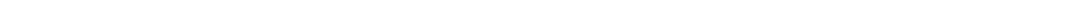<table style="width:88%; text-align:center;">
<tr style="color:white;">
<td style="background:"><strong>6</strong></td>
<td style="background:"><strong>4</strong></td>
<td style="background:"><strong>22</strong></td>
</tr>
</table>
